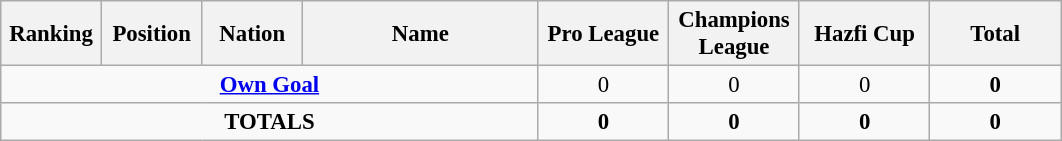<table class="wikitable" style="font-size: 95%; text-align: center;">
<tr>
<th width=60>Ranking</th>
<th width=60>Position</th>
<th width=60>Nation</th>
<th width=150>Name</th>
<th width=80>Pro League</th>
<th width=80>Champions League</th>
<th width=80>Hazfi Cup</th>
<th width=80>Total</th>
</tr>
<tr>
<td colspan="4"><strong><a href='#'>Own Goal</a></strong></td>
<td>0</td>
<td>0</td>
<td>0</td>
<td><strong>0</strong></td>
</tr>
<tr>
<td colspan="4"><strong>TOTALS</strong></td>
<td><strong>0</strong></td>
<td><strong>0</strong></td>
<td><strong>0</strong></td>
<td><strong>0</strong></td>
</tr>
</table>
